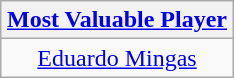<table class=wikitable style="text-align:center; margin:auto">
<tr>
<th><a href='#'>Most Valuable Player</a></th>
</tr>
<tr>
<td> <a href='#'>Eduardo Mingas</a></td>
</tr>
</table>
